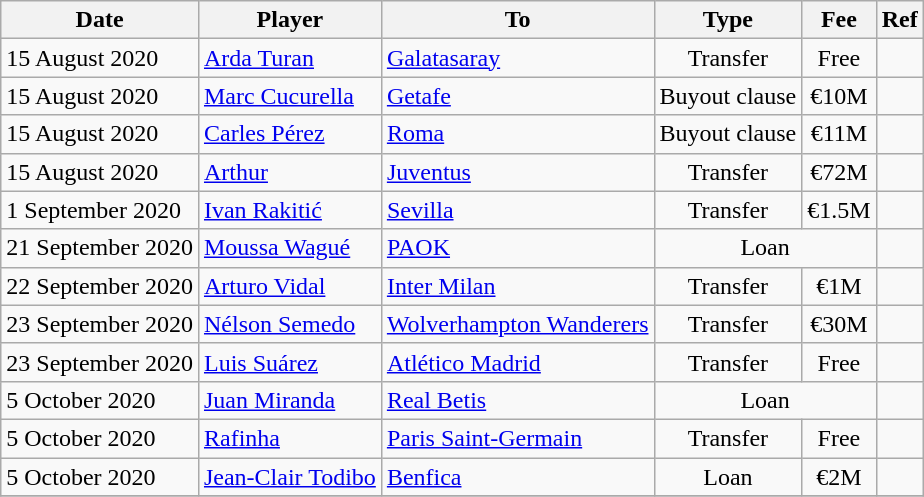<table class="wikitable">
<tr>
<th>Date</th>
<th>Player</th>
<th>To</th>
<th>Type</th>
<th>Fee</th>
<th>Ref</th>
</tr>
<tr>
<td>15 August 2020</td>
<td> <a href='#'>Arda Turan</a></td>
<td> <a href='#'>Galatasaray</a></td>
<td align=center>Transfer</td>
<td align=center>Free</td>
<td align=center></td>
</tr>
<tr>
<td>15 August 2020</td>
<td> <a href='#'>Marc Cucurella</a></td>
<td><a href='#'>Getafe</a></td>
<td align=center>Buyout clause</td>
<td align=center>€10M</td>
<td align=center></td>
</tr>
<tr>
<td>15 August 2020</td>
<td> <a href='#'>Carles Pérez</a></td>
<td> <a href='#'>Roma</a></td>
<td align=center>Buyout clause</td>
<td align=center>€11M</td>
<td align=center></td>
</tr>
<tr>
<td>15 August 2020</td>
<td> <a href='#'>Arthur</a></td>
<td> <a href='#'>Juventus</a></td>
<td align=center>Transfer</td>
<td align=center>€72M</td>
<td align=center></td>
</tr>
<tr>
<td>1 September 2020</td>
<td> <a href='#'>Ivan Rakitić</a></td>
<td><a href='#'>Sevilla</a></td>
<td align=center>Transfer</td>
<td align=center>€1.5M</td>
<td align=center></td>
</tr>
<tr>
<td>21 September 2020</td>
<td> <a href='#'>Moussa Wagué</a></td>
<td> <a href='#'>PAOK</a></td>
<td align=center colspan=2>Loan</td>
<td align=center></td>
</tr>
<tr>
<td>22 September 2020</td>
<td> <a href='#'>Arturo Vidal</a></td>
<td> <a href='#'>Inter Milan</a></td>
<td align=center>Transfer</td>
<td align=center>€1M</td>
<td align=center></td>
</tr>
<tr>
<td>23 September 2020</td>
<td> <a href='#'>Nélson Semedo</a></td>
<td> <a href='#'>Wolverhampton Wanderers</a></td>
<td align=center>Transfer</td>
<td align=center>€30M</td>
<td align=center></td>
</tr>
<tr>
<td>23 September 2020</td>
<td> <a href='#'>Luis Suárez</a></td>
<td><a href='#'>Atlético Madrid</a></td>
<td align=center>Transfer</td>
<td align=center>Free</td>
<td align=center></td>
</tr>
<tr>
<td>5 October 2020</td>
<td> <a href='#'>Juan Miranda</a></td>
<td><a href='#'>Real Betis</a></td>
<td align=center colspan=2>Loan</td>
<td align=center></td>
</tr>
<tr>
<td>5 October 2020</td>
<td> <a href='#'>Rafinha</a></td>
<td> <a href='#'>Paris Saint-Germain</a></td>
<td align=center>Transfer</td>
<td align=center>Free</td>
<td align=center></td>
</tr>
<tr>
<td>5 October 2020</td>
<td> <a href='#'>Jean-Clair Todibo</a></td>
<td> <a href='#'>Benfica</a></td>
<td align=center>Loan</td>
<td align=center>€2M</td>
<td align=center></td>
</tr>
<tr>
</tr>
</table>
